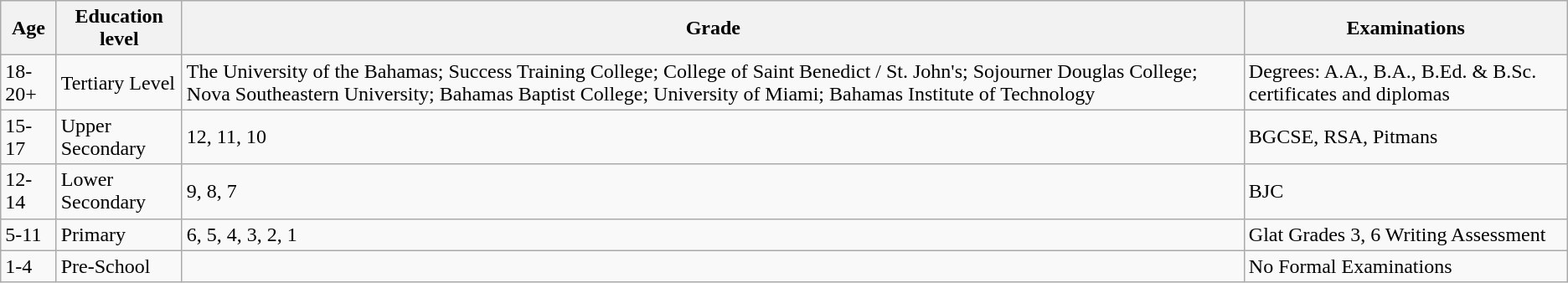<table class="wikitable">
<tr>
<th>Age</th>
<th>Education level</th>
<th>Grade</th>
<th>Examinations</th>
</tr>
<tr>
<td>18-20+</td>
<td>Tertiary Level</td>
<td>The University of the Bahamas; Success Training College; College of Saint Benedict / St. John's; Sojourner Douglas College; Nova Southeastern University; Bahamas Baptist College; University of Miami; Bahamas Institute of Technology</td>
<td>Degrees: A.A., B.A., B.Ed. & B.Sc. certificates and diplomas</td>
</tr>
<tr>
<td>15-17</td>
<td>Upper Secondary</td>
<td>12, 11, 10</td>
<td>BGCSE, RSA, Pitmans</td>
</tr>
<tr>
<td>12-14</td>
<td>Lower Secondary</td>
<td>9, 8, 7</td>
<td>BJC</td>
</tr>
<tr>
<td>5-11</td>
<td>Primary</td>
<td>6, 5, 4, 3, 2, 1</td>
<td>Glat Grades 3, 6 Writing Assessment</td>
</tr>
<tr>
<td>1-4</td>
<td>Pre-School</td>
<td></td>
<td>No Formal Examinations</td>
</tr>
</table>
